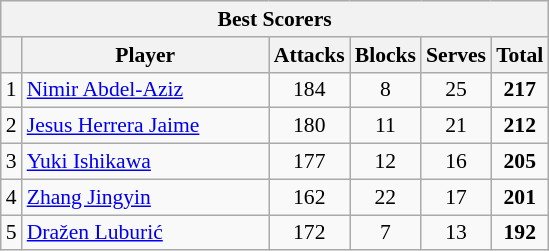<table class="wikitable sortable" style=font-size:90%>
<tr>
<th colspan=6>Best Scorers</th>
</tr>
<tr>
<th></th>
<th width=158>Player</th>
<th width=20>Attacks</th>
<th width=20>Blocks</th>
<th width=20>Serves</th>
<th width=20>Total</th>
</tr>
<tr>
<td>1</td>
<td> <a href='#'>Nimir Abdel-Aziz</a></td>
<td align=center>184</td>
<td align=center>8</td>
<td align=center>25</td>
<td align=center><strong>217</strong></td>
</tr>
<tr>
<td>2</td>
<td> <a href='#'>Jesus Herrera Jaime</a></td>
<td align=center>180</td>
<td align=center>11</td>
<td align=center>21</td>
<td align=center><strong>212</strong></td>
</tr>
<tr>
<td>3</td>
<td> <a href='#'>Yuki Ishikawa</a></td>
<td align=center>177</td>
<td align=center>12</td>
<td align=center>16</td>
<td align=center><strong>205</strong></td>
</tr>
<tr>
<td>4</td>
<td> <a href='#'>Zhang Jingyin</a></td>
<td align=center>162</td>
<td align=center>22</td>
<td align=center>17</td>
<td align=center><strong>201</strong></td>
</tr>
<tr>
<td>5</td>
<td> <a href='#'>Dražen Luburić</a></td>
<td align=center>172</td>
<td align=center>7</td>
<td align=center>13</td>
<td align=center><strong>192</strong></td>
</tr>
</table>
